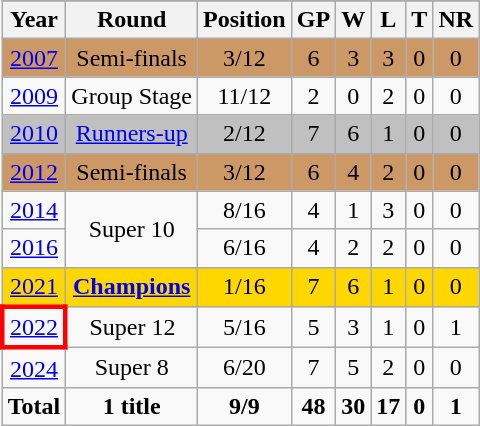<table class="wikitable" style="text-align: center;">
<tr>
</tr>
<tr>
<th>Year</th>
<th>Round</th>
<th>Position</th>
<th>GP</th>
<th>W</th>
<th>L</th>
<th>T</th>
<th>NR</th>
</tr>
<tr style="background:#c96;">
<td> <a href='#'>2007</a></td>
<td>Semi-finals</td>
<td>3/12</td>
<td>6</td>
<td>3</td>
<td>3</td>
<td>0</td>
<td>0</td>
</tr>
<tr>
<td> <a href='#'>2009</a></td>
<td>Group Stage</td>
<td>11/12</td>
<td>2</td>
<td>0</td>
<td>2</td>
<td>0</td>
<td>0</td>
</tr>
<tr style="background:silver;">
<td> <a href='#'>2010</a></td>
<td><a href='#'>Runners-up</a></td>
<td>2/12</td>
<td>7</td>
<td>6</td>
<td>1</td>
<td>0</td>
<td>0</td>
</tr>
<tr style="background:#c96;">
<td> <a href='#'>2012</a></td>
<td>Semi-finals</td>
<td>3/12</td>
<td>6</td>
<td>4</td>
<td>2</td>
<td>0</td>
<td>0</td>
</tr>
<tr>
<td> <a href='#'>2014</a></td>
<td rowspan=2>Super 10</td>
<td>8/16</td>
<td>4</td>
<td>1</td>
<td>3</td>
<td>0</td>
<td>0</td>
</tr>
<tr>
<td> <a href='#'>2016</a></td>
<td>6/16</td>
<td>4</td>
<td>2</td>
<td>2</td>
<td>0</td>
<td>0</td>
</tr>
<tr |- style="background:gold;">
<td>  <a href='#'>2021</a></td>
<td><strong><a href='#'>Champions</a></strong></td>
<td>1/16</td>
<td>7</td>
<td>6</td>
<td>1</td>
<td>0</td>
<td>0</td>
</tr>
<tr>
<td style="border: 3px solid red"> <a href='#'>2022</a></td>
<td>Super 12</td>
<td>5/16</td>
<td>5</td>
<td>3</td>
<td>1</td>
<td>0</td>
<td>1</td>
</tr>
<tr>
<td>  <a href='#'>2024</a></td>
<td>Super 8</td>
<td>6/20</td>
<td>7</td>
<td>5</td>
<td>2</td>
<td>0</td>
<td>0</td>
</tr>
<tr>
<td><strong>Total</strong></td>
<td><strong>1 title</strong></td>
<td><strong>9/9</strong></td>
<td><strong>48</strong></td>
<td><strong>30</strong></td>
<td><strong>17</strong></td>
<td><strong>0</strong></td>
<td><strong>1</strong></td>
</tr>
</table>
